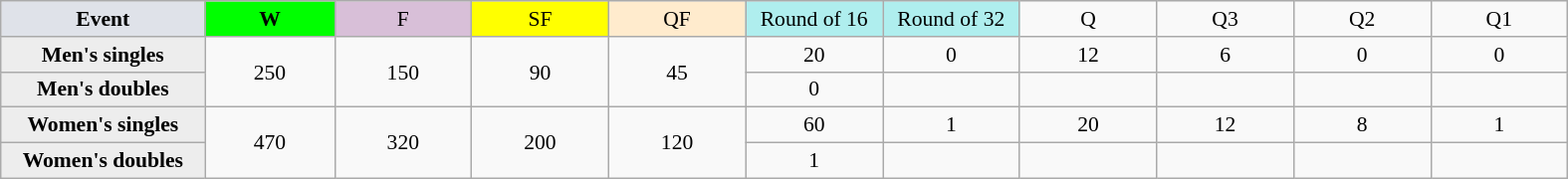<table class=wikitable style=font-size:90%;text-align:center>
<tr>
<td style="width:130px; background:#dfe2e9;"><strong>Event</strong></td>
<td style="width:80px; background:lime;"><strong>W</strong></td>
<td style="width:85px; background:thistle;">F</td>
<td style="width:85px; background:#ff0;">SF</td>
<td style="width:85px; background:#ffebcd;">QF</td>
<td style="width:85px; background:#afeeee;">Round of 16</td>
<td style="width:85px; background:#afeeee;">Round of 32</td>
<td width=85>Q</td>
<td width=85>Q3</td>
<td width=85>Q2</td>
<td width=85>Q1</td>
</tr>
<tr>
<th style="background:#ededed;">Men's singles</th>
<td rowspan=2>250</td>
<td rowspan=2>150</td>
<td rowspan=2>90</td>
<td rowspan=2>45</td>
<td>20</td>
<td>0</td>
<td>12</td>
<td>6</td>
<td>0</td>
<td>0</td>
</tr>
<tr>
<th style="background:#ededed;">Men's doubles</th>
<td>0</td>
<td></td>
<td></td>
<td></td>
<td></td>
<td></td>
</tr>
<tr>
<th style="background:#ededed;">Women's singles</th>
<td rowspan=2>470</td>
<td rowspan=2>320</td>
<td rowspan=2>200</td>
<td rowspan=2>120</td>
<td>60</td>
<td>1</td>
<td>20</td>
<td>12</td>
<td>8</td>
<td>1</td>
</tr>
<tr>
<th style="background:#ededed;">Women's doubles</th>
<td>1</td>
<td></td>
<td></td>
<td></td>
<td></td>
<td></td>
</tr>
</table>
